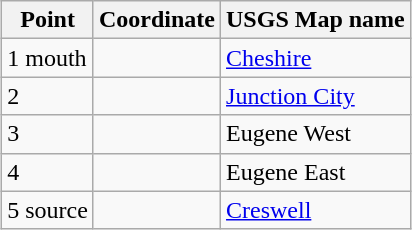<table class="wikitable sortable" style="margin: 1em auto;">
<tr>
<th>Point</th>
<th>Coordinate</th>
<th>USGS Map name</th>
</tr>
<tr>
<td>1 mouth</td>
<td></td>
<td><a href='#'>Cheshire</a></td>
</tr>
<tr>
<td>2</td>
<td></td>
<td><a href='#'>Junction City</a></td>
</tr>
<tr>
<td>3</td>
<td></td>
<td>Eugene West</td>
</tr>
<tr>
<td>4</td>
<td></td>
<td>Eugene East</td>
</tr>
<tr>
<td>5 source</td>
<td></td>
<td><a href='#'>Creswell</a></td>
</tr>
</table>
